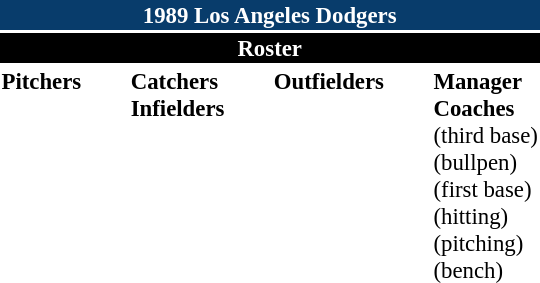<table class="toccolours" style="font-size: 95%;">
<tr>
<th colspan="10" style="background-color: #083c6b; color: #FFFFFF; text-align: center;">1989 Los Angeles Dodgers</th>
</tr>
<tr>
<td colspan="10" style="background-color: black; color: #FFFFFF; text-align: center;"><strong>Roster</strong></td>
</tr>
<tr>
<td valign="top"><strong>Pitchers</strong><br> 



 
 
 
 
 

 



 
</td>
<td width="25px"></td>
<td valign="top"><strong>Catchers</strong><br>


<strong>Infielders</strong>








</td>
<td width="25px"></td>
<td valign="top"><strong>Outfielders</strong><br>










</td>
<td width="25px"></td>
<td valign="top"><strong>Manager</strong><br>
<strong>Coaches</strong>
<br> (third base)
 <br>(bullpen)
 <br>(first base)
 <br>(hitting)
 
<br> (pitching)
 <br>(bench)</td>
</tr>
</table>
